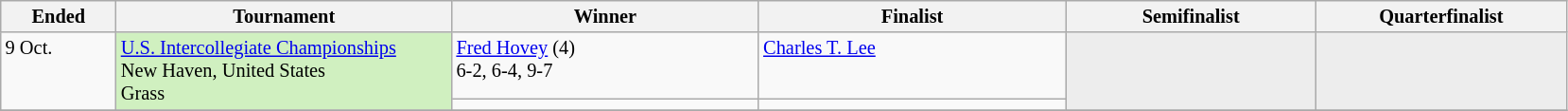<table class="wikitable" style="font-size:85%;">
<tr>
<th width="75">Ended</th>
<th width="230">Tournament</th>
<th width="210">Winner</th>
<th width="210">Finalist</th>
<th width="170">Semifinalist</th>
<th width="170">Quarterfinalist</th>
</tr>
<tr valign=top>
<td rowspan=2>9 Oct.</td>
<td style="background:#d0f0c0" rowspan=2><a href='#'>U.S. Intercollegiate Championships</a><br>New Haven, United States<br>Grass</td>
<td> <a href='#'>Fred Hovey</a> (4) <br>6-2, 6-4, 9-7</td>
<td> <a href='#'>Charles T. Lee</a></td>
<td style="background:#ededed;" rowspan=2></td>
<td style="background:#ededed;" rowspan=2></td>
</tr>
<tr valign=top>
<td></td>
<td></td>
</tr>
<tr valign=top>
</tr>
</table>
